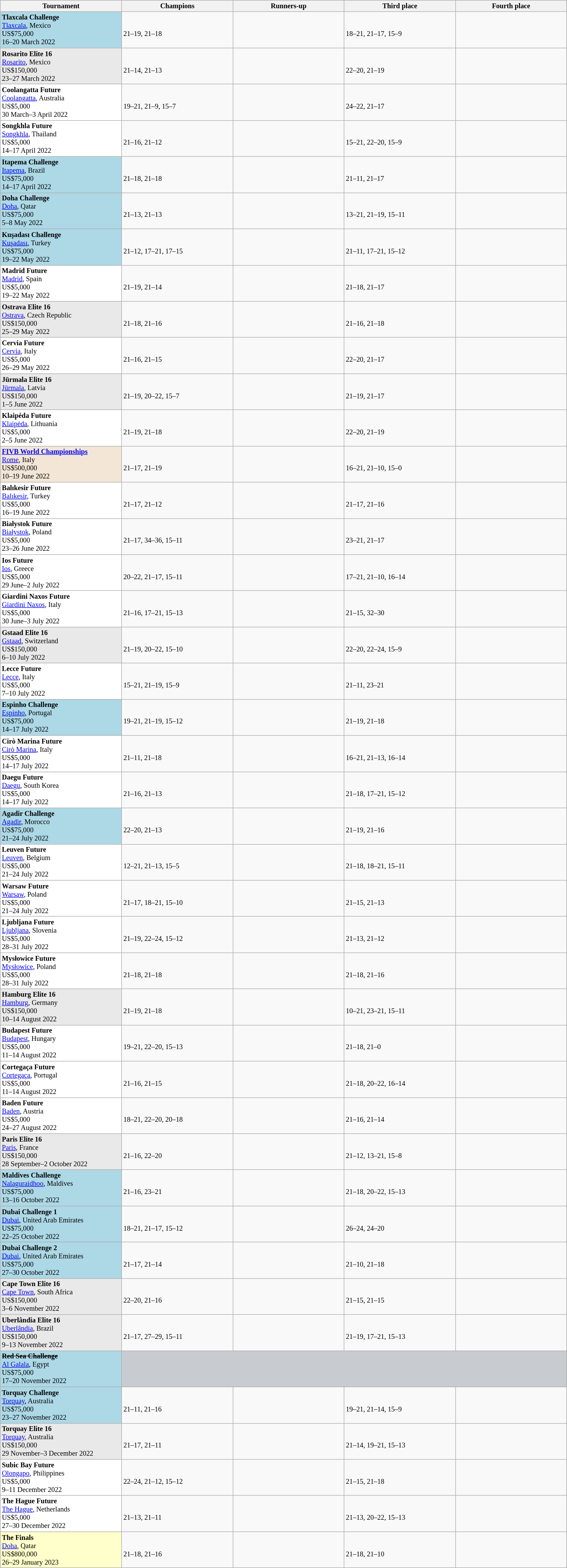<table class="wikitable sortable nowrap" style=font-size:85%>
<tr>
<th width=230>Tournament</th>
<th width=210>Champions</th>
<th width=210>Runners-up</th>
<th width=210>Third place</th>
<th width=210>Fourth place</th>
</tr>
<tr valign=top>
<td style="background:#ADD8E6;"><strong>Tlaxcala Challenge</strong><br><a href='#'>Tlaxcala</a>, Mexico<br>US$75,000<br>16–20 March 2022</td>
<td><strong><br></strong><br>21–19, 21–18</td>
<td><br></td>
<td><br><br>18–21, 21–17, 15–9</td>
<td><br></td>
</tr>
<tr valign=top>
<td style="background:#E9E9E9;"><strong>Rosarito Elite 16</strong><br><a href='#'>Rosarito</a>, Mexico<br>US$150,000<br>23–27 March 2022</td>
<td><strong><br></strong><br>21–14, 21–13</td>
<td><br></td>
<td><br><br>22–20, 21–19</td>
<td><br></td>
</tr>
<tr valign=top>
<td style="background:#ffffff;"><strong>Coolangatta Future</strong><br><a href='#'>Coolangatta</a>, Australia<br>US$5,000<br>30 March–3 April 2022</td>
<td><strong><br></strong><br>19–21, 21–9, 15–7</td>
<td><br></td>
<td><br><br>24–22, 21–17</td>
<td><br></td>
</tr>
<tr valign=top>
<td style="background:#ffffff;"><strong>Songkhla Future</strong><br><a href='#'>Songkhla</a>, Thailand<br>US$5,000<br>14–17 April 2022</td>
<td><strong><br></strong><br>21–16, 21–12</td>
<td><br></td>
<td><br><br>15–21, 22–20, 15–9</td>
<td><br></td>
</tr>
<tr valign=top>
<td style="background:#ADD8E6;"><strong>Itapema Challenge</strong><br><a href='#'>Itapema</a>, Brazil<br>US$75,000<br>14–17 April 2022</td>
<td><strong><br></strong><br>21–18, 21–18</td>
<td><br></td>
<td><br><br>21–11, 21–17</td>
<td><br></td>
</tr>
<tr valign=top>
<td style="background:#ADD8E6;"><strong>Doha Challenge</strong><br><a href='#'>Doha</a>, Qatar<br>US$75,000<br>5–8 May 2022</td>
<td><strong><br></strong><br>21–13, 21–13</td>
<td><br></td>
<td><br><br>13–21, 21–19, 15–11</td>
<td><br></td>
</tr>
<tr valign=top>
<td style="background:#ADD8E6;"><strong>Kuşadası Challenge</strong><br><a href='#'>Kuşadası</a>, Turkey<br>US$75,000<br>19–22 May 2022</td>
<td><strong><br></strong><br>21–12, 17–21, 17–15</td>
<td><br></td>
<td><br><br>21–11, 17–21, 15–12</td>
<td><br></td>
</tr>
<tr valign=top>
<td style="background:#ffffff;"><strong>Madrid Future</strong><br><a href='#'>Madrid</a>, Spain<br>US$5,000<br>19–22 May 2022</td>
<td><strong><br></strong><br>21–19, 21–14</td>
<td><br></td>
<td><br><br>21–18, 21–17</td>
<td><br></td>
</tr>
<tr valign=top>
<td style="background:#E9E9E9;"><strong>Ostrava Elite 16</strong><br><a href='#'>Ostrava</a>, Czech Republic<br>US$150,000<br>25–29 May 2022</td>
<td><strong><br></strong><br>21–18, 21–16</td>
<td><br></td>
<td><br><br>21–16, 21–18</td>
<td><br></td>
</tr>
<tr valign=top>
<td style="background:#ffffff;"><strong>Cervia Future</strong><br><a href='#'>Cervia</a>, Italy<br>US$5,000<br>26–29 May 2022</td>
<td><strong><br></strong><br>21–16, 21–15</td>
<td><br></td>
<td><br><br>22–20, 21–17</td>
<td><br></td>
</tr>
<tr valign=top>
<td style="background:#E9E9E9;"><strong>Jūrmala Elite 16</strong><br><a href='#'>Jūrmala</a>, Latvia<br>US$150,000<br>1–5 June 2022</td>
<td><strong><br></strong><br>21–19, 20–22, 15–7</td>
<td><br></td>
<td><br><br>21–19, 21–17</td>
<td><br></td>
</tr>
<tr valign=top>
<td style="background:#ffffff;"><strong>Klaipėda Future</strong><br><a href='#'>Klaipėda</a>, Lithuania<br>US$5,000<br>2–5 June 2022</td>
<td><strong><br></strong><br>21–19, 21–18</td>
<td><br></td>
<td><br><br>22–20, 21–19</td>
<td><br></td>
</tr>
<tr valign=top>
<td style="background:#F3E6D7;"><strong><a href='#'>FIVB World Championships</a></strong><br><a href='#'>Rome</a>, Italy<br>US$500,000<br>10–19 June 2022</td>
<td><strong><br></strong><br>21–17, 21–19</td>
<td><br></td>
<td><br><br>16–21, 21–10, 15–0</td>
<td><br></td>
</tr>
<tr valign=top>
<td style="background:#ffffff;"><strong>Balıkesir Future</strong><br><a href='#'>Balıkesir</a>, Turkey<br>US$5,000<br>16–19 June 2022</td>
<td><strong><br></strong><br>21–17, 21–12</td>
<td><br></td>
<td><br><br>21–17, 21–16</td>
<td><br></td>
</tr>
<tr valign=top>
<td style="background:#ffffff;"><strong>Białystok Future</strong><br><a href='#'>Białystok</a>, Poland<br>US$5,000<br>23–26 June 2022</td>
<td><strong><br></strong><br>21–17, 34–36, 15–11</td>
<td><br></td>
<td><br><br>23–21, 21–17</td>
<td><br></td>
</tr>
<tr valign=top>
<td style="background:#ffffff;"><strong>Ios Future</strong><br><a href='#'>Ios</a>, Greece<br>US$5,000<br>29 June–2 July 2022</td>
<td><strong><br></strong><br>20–22, 21–17, 15–11</td>
<td><br></td>
<td><br><br>17–21, 21–10, 16–14</td>
<td><br></td>
</tr>
<tr valign=top>
<td style="background:#ffffff;"><strong>Giardini Naxos Future</strong><br><a href='#'>Giardini Naxos</a>, Italy<br>US$5,000<br>30 June–3 July 2022</td>
<td><strong><br></strong><br>21–16, 17–21, 15–13</td>
<td><br></td>
<td><br><br>21–15, 32–30</td>
<td><br></td>
</tr>
<tr valign=top>
<td style="background:#E9E9E9;"><strong>Gstaad Elite 16</strong><br><a href='#'>Gstaad</a>, Switzerland<br>US$150,000<br>6–10 July 2022</td>
<td><strong><br></strong><br>21–19, 20–22, 15–10</td>
<td><br></td>
<td><br><br>22–20, 22–24, 15–9</td>
<td><br></td>
</tr>
<tr valign=top>
<td style="background:#ffffff;"><strong>Lecce Future</strong><br><a href='#'>Lecce</a>, Italy<br>US$5,000<br>7–10 July 2022</td>
<td><strong><br></strong><br>15–21, 21–19, 15–9</td>
<td><br></td>
<td><br><br>21–11, 23–21</td>
<td><br></td>
</tr>
<tr valign=top>
<td style="background:#ADD8E6;"><strong>Espinho Challenge</strong><br><a href='#'>Espinho</a>, Portugal<br>US$75,000<br>14–17 July 2022</td>
<td><strong><br></strong><br>19–21, 21–19, 15–12</td>
<td><br></td>
<td><br><br>21–19, 21–18</td>
<td><br></td>
</tr>
<tr valign=top>
<td style="background:#ffffff;"><strong>Cirò Marina Future</strong><br><a href='#'>Cirò Marina</a>, Italy<br>US$5,000<br>14–17 July 2022</td>
<td><strong><br></strong><br>21–11, 21–18</td>
<td><br></td>
<td><br><br>16–21, 21–13, 16–14</td>
<td><br></td>
</tr>
<tr valign=top>
<td style="background:#ffffff;"><strong>Daegu Future</strong><br><a href='#'>Daegu</a>, South Korea<br>US$5,000<br>14–17 July 2022</td>
<td><strong><br></strong><br>21–16, 21–13</td>
<td><br></td>
<td><br><br>21–18, 17–21, 15–12</td>
<td><br></td>
</tr>
<tr valign=top>
<td style="background:#ADD8E6;"><strong>Agadir Challenge</strong><br><a href='#'>Agadir</a>, Morocco<br>US$75,000<br>21–24 July 2022</td>
<td><strong><br></strong><br>22–20, 21–13</td>
<td><br></td>
<td><br><br>21–19, 21–16</td>
<td><br></td>
</tr>
<tr valign=top>
<td style="background:#ffffff;"><strong>Leuven Future</strong><br><a href='#'>Leuven</a>, Belgium<br>US$5,000<br>21–24 July 2022</td>
<td><strong><br></strong><br>12–21, 21–13, 15–5</td>
<td><br></td>
<td><br><br>21–18, 18–21, 15–11</td>
<td><br></td>
</tr>
<tr valign=top>
<td style="background:#ffffff;"><strong>Warsaw Future</strong><br><a href='#'>Warsaw</a>, Poland<br>US$5,000<br>21–24 July 2022</td>
<td><strong><br></strong><br>21–17, 18–21, 15–10</td>
<td><br></td>
<td><br><br>21–15, 21–13</td>
<td><br></td>
</tr>
<tr valign=top>
<td style="background:#ffffff;"><strong>Ljubljana Future</strong><br><a href='#'>Ljubljana</a>, Slovenia<br>US$5,000<br>28–31 July 2022</td>
<td><strong><br></strong><br>21–19, 22–24, 15–12</td>
<td><br></td>
<td><br><br>21–13, 21–12</td>
<td><br></td>
</tr>
<tr valign=top>
<td style="background:#ffffff;"><strong>Mysłowice Future</strong><br><a href='#'>Mysłowice</a>, Poland<br>US$5,000<br>28–31 July 2022</td>
<td><strong><br></strong><br>21–18, 21–18</td>
<td><br></td>
<td><br><br>21–18, 21–16</td>
<td><br></td>
</tr>
<tr valign=top>
<td style="background:#E9E9E9;"><strong>Hamburg Elite 16</strong><br><a href='#'>Hamburg</a>, Germany<br>US$150,000<br>10–14 August 2022</td>
<td><strong><br></strong><br>21–19, 21–18</td>
<td><br></td>
<td><br><br>10–21, 23–21, 15–11</td>
<td><br></td>
</tr>
<tr valign=top>
<td style="background:#ffffff;"><strong>Budapest Future</strong><br><a href='#'>Budapest</a>, Hungary<br>US$5,000<br>11–14 August 2022</td>
<td><strong><br></strong><br>19–21, 22–20, 15–13</td>
<td><br></td>
<td><br><br>21–18, 21–0</td>
<td><br></td>
</tr>
<tr valign=top>
<td style="background:#ffffff;"><strong>Cortegaça Future</strong><br><a href='#'>Cortegaça</a>, Portugal<br>US$5,000<br>11–14 August 2022</td>
<td><strong><br></strong><br>21–16, 21–15</td>
<td><br></td>
<td><br><br>21–18, 20–22, 16–14</td>
<td><br></td>
</tr>
<tr valign=top>
<td style="background:#ffffff;"><strong>Baden Future</strong><br><a href='#'>Baden</a>, Austria<br>US$5,000<br>24–27 August 2022</td>
<td><strong><br></strong><br>18–21, 22–20, 20–18</td>
<td><br></td>
<td><br><br>21–16, 21–14</td>
<td><br></td>
</tr>
<tr valign=top>
<td style="background:#E9E9E9;"><strong>Paris Elite 16</strong><br><a href='#'>Paris</a>, France<br>US$150,000<br>28 September–2 October 2022</td>
<td><strong><br></strong><br>21–16, 22–20</td>
<td><br></td>
<td><br><br>21–12, 13–21, 15–8</td>
<td><br></td>
</tr>
<tr valign=top>
<td style="background:#ADD8E6;"><strong>Maldives Challenge</strong><br><a href='#'>Nalaguraidhoo</a>, Maldives<br>US$75,000<br>13–16 October 2022</td>
<td><strong><br></strong><br>21–16, 23–21</td>
<td><br></td>
<td><br><br>21–18, 20–22, 15–13</td>
<td><br></td>
</tr>
<tr valign=top>
<td style="background:#ADD8E6;"><strong>Dubai Challenge 1</strong><br><a href='#'>Dubai</a>, United Arab Emirates<br>US$75,000<br>22–25 October 2022</td>
<td><strong><br></strong><br>18–21, 21–17, 15–12</td>
<td><br></td>
<td><br><br>26–24, 24–20</td>
<td><br></td>
</tr>
<tr valign=top>
<td style="background:#ADD8E6;"><strong>Dubai Challenge 2</strong><br><a href='#'>Dubai</a>, United Arab Emirates<br>US$75,000<br>27–30 October 2022</td>
<td><strong><br></strong><br>21–17, 21–14</td>
<td><br></td>
<td><br><br>21–10, 21–18</td>
<td><br></td>
</tr>
<tr valign=top>
<td style="background:#E9E9E9;"><strong>Cape Town Elite 16</strong><br><a href='#'>Cape Town</a>, South Africa<br>US$150,000<br>3–6 November 2022</td>
<td><strong><br></strong><br>22–20, 21–16</td>
<td><br></td>
<td><br><br>21–15, 21–15</td>
<td><br></td>
</tr>
<tr valign=top>
<td style="background:#E9E9E9;"><strong>Uberlândia Elite 16</strong><br><a href='#'>Uberlândia</a>, Brazil<br>US$150,000<br>9–13 November 2022</td>
<td><strong><br></strong><br>21–17, 27–29, 15–11</td>
<td><br></td>
<td><br><br>21–19, 17–21, 15–13</td>
<td><br></td>
</tr>
<tr valign=top>
<td style="background:#ADD8E6;"><s><strong>Red Sea Challenge</strong></s><br><a href='#'>Al Galala</a>, Egypt<br>US$75,000<br>17–20 November 2022</td>
<td rowspan=1 colspan=4 style="background:#c8ccd1"></td>
</tr>
<tr valign=top>
<td style="background:#ADD8E6;"><strong>Torquay Challenge</strong><br><a href='#'>Torquay</a>, Australia<br>US$75,000<br>23–27 November 2022</td>
<td><strong><br></strong><br>21–11, 21–16</td>
<td><br></td>
<td><br><br>19–21, 21–14, 15–9</td>
<td><br></td>
</tr>
<tr valign=top>
<td style="background:#E9E9E9;"><strong>Torquay Elite 16</strong><br><a href='#'>Torquay</a>, Australia<br>US$150,000<br>29 November–3 December 2022</td>
<td><strong><br></strong><br>21–17, 21–11</td>
<td><br></td>
<td><br><br>21–14, 19–21, 15–13</td>
<td><br></td>
</tr>
<tr valign=top>
<td style="background:#ffffff;"><strong>Subic Bay Future</strong><br><a href='#'>Olongapo</a>, Philippines<br>US$5,000<br>9–11 December 2022</td>
<td><strong><br></strong><br>22–24, 21–12, 15–12</td>
<td><br></td>
<td><br><br>21–15, 21–18</td>
<td><br></td>
</tr>
<tr valign=top>
<td style="background:#ffffff;"><strong>The Hague Future</strong><br><a href='#'>The Hague</a>, Netherlands<br>US$5,000<br>27–30 December 2022</td>
<td><strong><br></strong><br>21–13, 21–11</td>
<td><br></td>
<td><br><br>21–13, 20–22, 15–13</td>
<td><br></td>
</tr>
<tr valign=top>
<td style="background:#ffffcc;"><strong>The Finals</strong><br><a href='#'>Doha</a>, Qatar<br>US$800,000<br>26–29 January 2023</td>
<td><strong><br></strong><br>21–18, 21–16</td>
<td><br></td>
<td><br><br>21–18, 21–10</td>
<td><br></td>
</tr>
</table>
